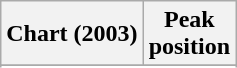<table class="wikitable plainrowheaders" style="text-align:center">
<tr>
<th scope="col">Chart (2003)</th>
<th scope="col">Peak<br>position</th>
</tr>
<tr>
</tr>
<tr>
</tr>
</table>
